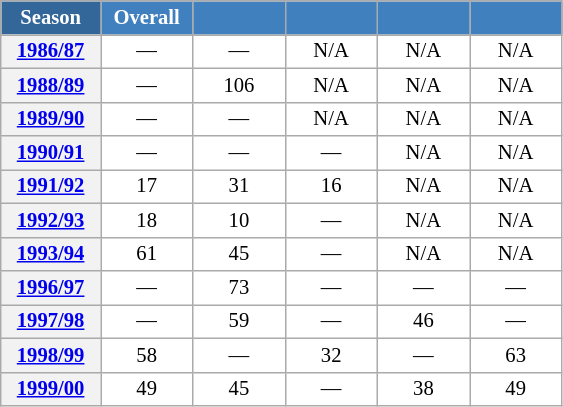<table class="wikitable" style="font-size:86%; text-align:center; border:grey solid 1px; border-collapse:collapse; background:#ffffff;">
<tr>
<th style="background-color:#369; color:white; width:60px;"> Season </th>
<th style="background-color:#4180be; color:white; width:55px;">Overall</th>
<th style="background-color:#4180be; color:white; width:55px;"></th>
<th style="background-color:#4180be; color:white; width:55px;"></th>
<th style="background-color:#4180be; color:white; width:55px;"></th>
<th style="background-color:#4180be; color:white; width:55px;"></th>
</tr>
<tr>
<th scope=row align=center><a href='#'>1986/87</a></th>
<td align=center>—</td>
<td align=center>—</td>
<td align=center>N/A</td>
<td align=center>N/A</td>
<td align=center>N/A</td>
</tr>
<tr>
<th scope=row align=center><a href='#'>1988/89</a></th>
<td align=center>—</td>
<td align=center>106</td>
<td align=center>N/A</td>
<td align=center>N/A</td>
<td align=center>N/A</td>
</tr>
<tr>
<th scope=row align=center><a href='#'>1989/90</a></th>
<td align=center>—</td>
<td align=center>—</td>
<td align=center>N/A</td>
<td align=center>N/A</td>
<td align=center>N/A</td>
</tr>
<tr>
<th scope=row align=center><a href='#'>1990/91</a></th>
<td align=center>—</td>
<td align=center>—</td>
<td align=center>—</td>
<td align=center>N/A</td>
<td align=center>N/A</td>
</tr>
<tr>
<th scope=row align=center><a href='#'>1991/92</a></th>
<td align=center>17</td>
<td align=center>31</td>
<td align=center>16</td>
<td align=center>N/A</td>
<td align=center>N/A</td>
</tr>
<tr>
<th scope=row align=center><a href='#'>1992/93</a></th>
<td align=center>18</td>
<td align=center>10</td>
<td align=center>—</td>
<td align=center>N/A</td>
<td align=center>N/A</td>
</tr>
<tr>
<th scope=row align=center><a href='#'>1993/94</a></th>
<td align=center>61</td>
<td align=center>45</td>
<td align=center>—</td>
<td align=center>N/A</td>
<td align=center>N/A</td>
</tr>
<tr>
<th scope=row align=center><a href='#'>1996/97</a></th>
<td align=center>—</td>
<td align=center>73</td>
<td align=center>—</td>
<td align=center>—</td>
<td align=center>—</td>
</tr>
<tr>
<th scope=row align=center><a href='#'>1997/98</a></th>
<td align=center>—</td>
<td align=center>59</td>
<td align=center>—</td>
<td align=center>46</td>
<td align=center>—</td>
</tr>
<tr>
<th scope=row align=center><a href='#'>1998/99</a></th>
<td align=center>58</td>
<td align=center>—</td>
<td align=center>32</td>
<td align=center>—</td>
<td align=center>63</td>
</tr>
<tr>
<th scope=row align=center><a href='#'>1999/00</a></th>
<td align=center>49</td>
<td align=center>45</td>
<td align=center>—</td>
<td align=center>38</td>
<td align=center>49</td>
</tr>
</table>
